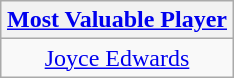<table class=wikitable style="text-align:center; margin:auto">
<tr>
<th><a href='#'>Most Valuable Player</a></th>
</tr>
<tr>
<td> <a href='#'>Joyce Edwards</a></td>
</tr>
</table>
